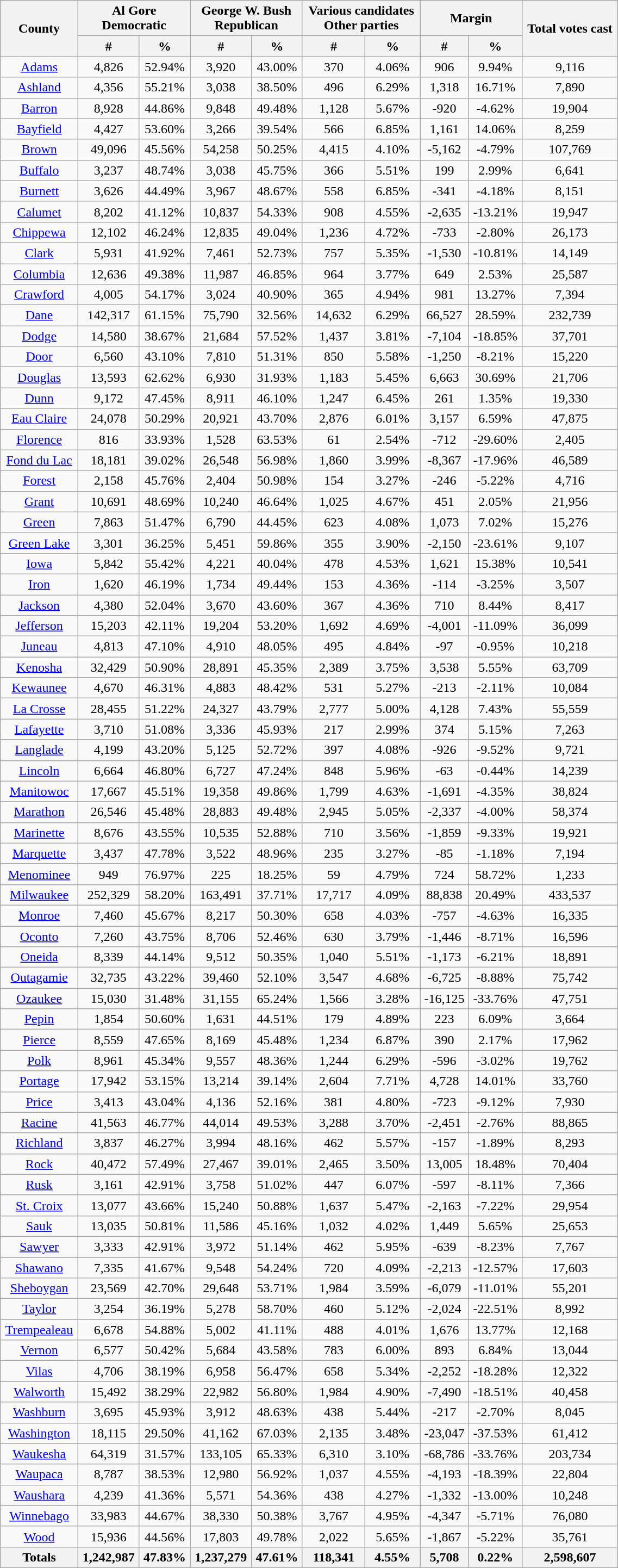<table width="60%"  class="wikitable sortable" style="text-align:center">
<tr>
<th style="text-align:center;" rowspan="2">County</th>
<th style="text-align:center;" colspan="2">Al Gore<br>Democratic</th>
<th style="text-align:center;" colspan="2">George W. Bush<br>Republican</th>
<th style="text-align:center;" colspan="2">Various candidates<br>Other parties</th>
<th style="text-align:center;" colspan="2">Margin</th>
<th style="text-align:center;" rowspan="2">Total votes cast</th>
</tr>
<tr>
<th style="text-align:center;" data-sort-type="number">#</th>
<th style="text-align:center;" data-sort-type="number">%</th>
<th style="text-align:center;" data-sort-type="number">#</th>
<th style="text-align:center;" data-sort-type="number">%</th>
<th style="text-align:center;" data-sort-type="number">#</th>
<th style="text-align:center;" data-sort-type="number">%</th>
<th style="text-align:center;" data-sort-type="number">#</th>
<th style="text-align:center;" data-sort-type="number">%</th>
</tr>
<tr style="text-align:center;">
<td><a href='#'>Adams</a></td>
<td>4,826</td>
<td>52.94%</td>
<td>3,920</td>
<td>43.00%</td>
<td>370</td>
<td>4.06%</td>
<td>906</td>
<td>9.94%</td>
<td>9,116</td>
</tr>
<tr style="text-align:center;">
<td><a href='#'>Ashland</a></td>
<td>4,356</td>
<td>55.21%</td>
<td>3,038</td>
<td>38.50%</td>
<td>496</td>
<td>6.29%</td>
<td>1,318</td>
<td>16.71%</td>
<td>7,890</td>
</tr>
<tr style="text-align:center;">
<td><a href='#'>Barron</a></td>
<td>8,928</td>
<td>44.86%</td>
<td>9,848</td>
<td>49.48%</td>
<td>1,128</td>
<td>5.67%</td>
<td>-920</td>
<td>-4.62%</td>
<td>19,904</td>
</tr>
<tr style="text-align:center;">
<td><a href='#'>Bayfield</a></td>
<td>4,427</td>
<td>53.60%</td>
<td>3,266</td>
<td>39.54%</td>
<td>566</td>
<td>6.85%</td>
<td>1,161</td>
<td>14.06%</td>
<td>8,259</td>
</tr>
<tr style="text-align:center;">
<td><a href='#'>Brown</a></td>
<td>49,096</td>
<td>45.56%</td>
<td>54,258</td>
<td>50.25%</td>
<td>4,415</td>
<td>4.10%</td>
<td>-5,162</td>
<td>-4.79%</td>
<td>107,769</td>
</tr>
<tr style="text-align:center;">
<td><a href='#'>Buffalo</a></td>
<td>3,237</td>
<td>48.74%</td>
<td>3,038</td>
<td>45.75%</td>
<td>366</td>
<td>5.51%</td>
<td>199</td>
<td>2.99%</td>
<td>6,641</td>
</tr>
<tr style="text-align:center;">
<td><a href='#'>Burnett</a></td>
<td>3,626</td>
<td>44.49%</td>
<td>3,967</td>
<td>48.67%</td>
<td>558</td>
<td>6.85%</td>
<td>-341</td>
<td>-4.18%</td>
<td>8,151</td>
</tr>
<tr style="text-align:center;">
<td><a href='#'>Calumet</a></td>
<td>8,202</td>
<td>41.12%</td>
<td>10,837</td>
<td>54.33%</td>
<td>908</td>
<td>4.55%</td>
<td>-2,635</td>
<td>-13.21%</td>
<td>19,947</td>
</tr>
<tr style="text-align:center;">
<td><a href='#'>Chippewa</a></td>
<td>12,102</td>
<td>46.24%</td>
<td>12,835</td>
<td>49.04%</td>
<td>1,236</td>
<td>4.72%</td>
<td>-733</td>
<td>-2.80%</td>
<td>26,173</td>
</tr>
<tr style="text-align:center;">
<td><a href='#'>Clark</a></td>
<td>5,931</td>
<td>41.92%</td>
<td>7,461</td>
<td>52.73%</td>
<td>757</td>
<td>5.35%</td>
<td>-1,530</td>
<td>-10.81%</td>
<td>14,149</td>
</tr>
<tr style="text-align:center;">
<td><a href='#'>Columbia</a></td>
<td>12,636</td>
<td>49.38%</td>
<td>11,987</td>
<td>46.85%</td>
<td>964</td>
<td>3.77%</td>
<td>649</td>
<td>2.53%</td>
<td>25,587</td>
</tr>
<tr style="text-align:center;">
<td><a href='#'>Crawford</a></td>
<td>4,005</td>
<td>54.17%</td>
<td>3,024</td>
<td>40.90%</td>
<td>365</td>
<td>4.94%</td>
<td>981</td>
<td>13.27%</td>
<td>7,394</td>
</tr>
<tr style="text-align:center;">
<td><a href='#'>Dane</a></td>
<td>142,317</td>
<td>61.15%</td>
<td>75,790</td>
<td>32.56%</td>
<td>14,632</td>
<td>6.29%</td>
<td>66,527</td>
<td>28.59%</td>
<td>232,739</td>
</tr>
<tr style="text-align:center;">
<td><a href='#'>Dodge</a></td>
<td>14,580</td>
<td>38.67%</td>
<td>21,684</td>
<td>57.52%</td>
<td>1,437</td>
<td>3.81%</td>
<td>-7,104</td>
<td>-18.85%</td>
<td>37,701</td>
</tr>
<tr style="text-align:center;">
<td><a href='#'>Door</a></td>
<td>6,560</td>
<td>43.10%</td>
<td>7,810</td>
<td>51.31%</td>
<td>850</td>
<td>5.58%</td>
<td>-1,250</td>
<td>-8.21%</td>
<td>15,220</td>
</tr>
<tr style="text-align:center;">
<td><a href='#'>Douglas</a></td>
<td>13,593</td>
<td>62.62%</td>
<td>6,930</td>
<td>31.93%</td>
<td>1,183</td>
<td>5.45%</td>
<td>6,663</td>
<td>30.69%</td>
<td>21,706</td>
</tr>
<tr style="text-align:center;">
<td><a href='#'>Dunn</a></td>
<td>9,172</td>
<td>47.45%</td>
<td>8,911</td>
<td>46.10%</td>
<td>1,247</td>
<td>6.45%</td>
<td>261</td>
<td>1.35%</td>
<td>19,330</td>
</tr>
<tr style="text-align:center;">
<td><a href='#'>Eau Claire</a></td>
<td>24,078</td>
<td>50.29%</td>
<td>20,921</td>
<td>43.70%</td>
<td>2,876</td>
<td>6.01%</td>
<td>3,157</td>
<td>6.59%</td>
<td>47,875</td>
</tr>
<tr style="text-align:center;">
<td><a href='#'>Florence</a></td>
<td>816</td>
<td>33.93%</td>
<td>1,528</td>
<td>63.53%</td>
<td>61</td>
<td>2.54%</td>
<td>-712</td>
<td>-29.60%</td>
<td>2,405</td>
</tr>
<tr style="text-align:center;">
<td><a href='#'>Fond du Lac</a></td>
<td>18,181</td>
<td>39.02%</td>
<td>26,548</td>
<td>56.98%</td>
<td>1,860</td>
<td>3.99%</td>
<td>-8,367</td>
<td>-17.96%</td>
<td>46,589</td>
</tr>
<tr style="text-align:center;">
<td><a href='#'>Forest</a></td>
<td>2,158</td>
<td>45.76%</td>
<td>2,404</td>
<td>50.98%</td>
<td>154</td>
<td>3.27%</td>
<td>-246</td>
<td>-5.22%</td>
<td>4,716</td>
</tr>
<tr style="text-align:center;">
<td><a href='#'>Grant</a></td>
<td>10,691</td>
<td>48.69%</td>
<td>10,240</td>
<td>46.64%</td>
<td>1,025</td>
<td>4.67%</td>
<td>451</td>
<td>2.05%</td>
<td>21,956</td>
</tr>
<tr style="text-align:center;">
<td><a href='#'>Green</a></td>
<td>7,863</td>
<td>51.47%</td>
<td>6,790</td>
<td>44.45%</td>
<td>623</td>
<td>4.08%</td>
<td>1,073</td>
<td>7.02%</td>
<td>15,276</td>
</tr>
<tr style="text-align:center;">
<td><a href='#'>Green Lake</a></td>
<td>3,301</td>
<td>36.25%</td>
<td>5,451</td>
<td>59.86%</td>
<td>355</td>
<td>3.90%</td>
<td>-2,150</td>
<td>-23.61%</td>
<td>9,107</td>
</tr>
<tr style="text-align:center;">
<td><a href='#'>Iowa</a></td>
<td>5,842</td>
<td>55.42%</td>
<td>4,221</td>
<td>40.04%</td>
<td>478</td>
<td>4.53%</td>
<td>1,621</td>
<td>15.38%</td>
<td>10,541</td>
</tr>
<tr style="text-align:center;">
<td><a href='#'>Iron</a></td>
<td>1,620</td>
<td>46.19%</td>
<td>1,734</td>
<td>49.44%</td>
<td>153</td>
<td>4.36%</td>
<td>-114</td>
<td>-3.25%</td>
<td>3,507</td>
</tr>
<tr style="text-align:center;">
<td><a href='#'>Jackson</a></td>
<td>4,380</td>
<td>52.04%</td>
<td>3,670</td>
<td>43.60%</td>
<td>367</td>
<td>4.36%</td>
<td>710</td>
<td>8.44%</td>
<td>8,417</td>
</tr>
<tr style="text-align:center;">
<td><a href='#'>Jefferson</a></td>
<td>15,203</td>
<td>42.11%</td>
<td>19,204</td>
<td>53.20%</td>
<td>1,692</td>
<td>4.69%</td>
<td>-4,001</td>
<td>-11.09%</td>
<td>36,099</td>
</tr>
<tr style="text-align:center;">
<td><a href='#'>Juneau</a></td>
<td>4,813</td>
<td>47.10%</td>
<td>4,910</td>
<td>48.05%</td>
<td>495</td>
<td>4.84%</td>
<td>-97</td>
<td>-0.95%</td>
<td>10,218</td>
</tr>
<tr style="text-align:center;">
<td><a href='#'>Kenosha</a></td>
<td>32,429</td>
<td>50.90%</td>
<td>28,891</td>
<td>45.35%</td>
<td>2,389</td>
<td>3.75%</td>
<td>3,538</td>
<td>5.55%</td>
<td>63,709</td>
</tr>
<tr style="text-align:center;">
<td><a href='#'>Kewaunee</a></td>
<td>4,670</td>
<td>46.31%</td>
<td>4,883</td>
<td>48.42%</td>
<td>531</td>
<td>5.27%</td>
<td>-213</td>
<td>-2.11%</td>
<td>10,084</td>
</tr>
<tr style="text-align:center;">
<td><a href='#'>La Crosse</a></td>
<td>28,455</td>
<td>51.22%</td>
<td>24,327</td>
<td>43.79%</td>
<td>2,777</td>
<td>5.00%</td>
<td>4,128</td>
<td>7.43%</td>
<td>55,559</td>
</tr>
<tr style="text-align:center;">
<td><a href='#'>Lafayette</a></td>
<td>3,710</td>
<td>51.08%</td>
<td>3,336</td>
<td>45.93%</td>
<td>217</td>
<td>2.99%</td>
<td>374</td>
<td>5.15%</td>
<td>7,263</td>
</tr>
<tr style="text-align:center;">
<td><a href='#'>Langlade</a></td>
<td>4,199</td>
<td>43.20%</td>
<td>5,125</td>
<td>52.72%</td>
<td>397</td>
<td>4.08%</td>
<td>-926</td>
<td>-9.52%</td>
<td>9,721</td>
</tr>
<tr style="text-align:center;">
<td><a href='#'>Lincoln</a></td>
<td>6,664</td>
<td>46.80%</td>
<td>6,727</td>
<td>47.24%</td>
<td>848</td>
<td>5.96%</td>
<td>-63</td>
<td>-0.44%</td>
<td>14,239</td>
</tr>
<tr style="text-align:center;">
<td><a href='#'>Manitowoc</a></td>
<td>17,667</td>
<td>45.51%</td>
<td>19,358</td>
<td>49.86%</td>
<td>1,799</td>
<td>4.63%</td>
<td>-1,691</td>
<td>-4.35%</td>
<td>38,824</td>
</tr>
<tr style="text-align:center;">
<td><a href='#'>Marathon</a></td>
<td>26,546</td>
<td>45.48%</td>
<td>28,883</td>
<td>49.48%</td>
<td>2,945</td>
<td>5.05%</td>
<td>-2,337</td>
<td>-4.00%</td>
<td>58,374</td>
</tr>
<tr style="text-align:center;">
<td><a href='#'>Marinette</a></td>
<td>8,676</td>
<td>43.55%</td>
<td>10,535</td>
<td>52.88%</td>
<td>710</td>
<td>3.56%</td>
<td>-1,859</td>
<td>-9.33%</td>
<td>19,921</td>
</tr>
<tr style="text-align:center;">
<td><a href='#'>Marquette</a></td>
<td>3,437</td>
<td>47.78%</td>
<td>3,522</td>
<td>48.96%</td>
<td>235</td>
<td>3.27%</td>
<td>-85</td>
<td>-1.18%</td>
<td>7,194</td>
</tr>
<tr style="text-align:center;">
<td><a href='#'>Menominee</a></td>
<td>949</td>
<td>76.97%</td>
<td>225</td>
<td>18.25%</td>
<td>59</td>
<td>4.79%</td>
<td>724</td>
<td>58.72%</td>
<td>1,233</td>
</tr>
<tr style="text-align:center;">
<td><a href='#'>Milwaukee</a></td>
<td>252,329</td>
<td>58.20%</td>
<td>163,491</td>
<td>37.71%</td>
<td>17,717</td>
<td>4.09%</td>
<td>88,838</td>
<td>20.49%</td>
<td>433,537</td>
</tr>
<tr style="text-align:center;">
<td><a href='#'>Monroe</a></td>
<td>7,460</td>
<td>45.67%</td>
<td>8,217</td>
<td>50.30%</td>
<td>658</td>
<td>4.03%</td>
<td>-757</td>
<td>-4.63%</td>
<td>16,335</td>
</tr>
<tr style="text-align:center;">
<td><a href='#'>Oconto</a></td>
<td>7,260</td>
<td>43.75%</td>
<td>8,706</td>
<td>52.46%</td>
<td>630</td>
<td>3.79%</td>
<td>-1,446</td>
<td>-8.71%</td>
<td>16,596</td>
</tr>
<tr style="text-align:center;">
<td><a href='#'>Oneida</a></td>
<td>8,339</td>
<td>44.14%</td>
<td>9,512</td>
<td>50.35%</td>
<td>1,040</td>
<td>5.51%</td>
<td>-1,173</td>
<td>-6.21%</td>
<td>18,891</td>
</tr>
<tr style="text-align:center;">
<td><a href='#'>Outagamie</a></td>
<td>32,735</td>
<td>43.22%</td>
<td>39,460</td>
<td>52.10%</td>
<td>3,547</td>
<td>4.68%</td>
<td>-6,725</td>
<td>-8.88%</td>
<td>75,742</td>
</tr>
<tr style="text-align:center;">
<td><a href='#'>Ozaukee</a></td>
<td>15,030</td>
<td>31.48%</td>
<td>31,155</td>
<td>65.24%</td>
<td>1,566</td>
<td>3.28%</td>
<td>-16,125</td>
<td>-33.76%</td>
<td>47,751</td>
</tr>
<tr style="text-align:center;">
<td><a href='#'>Pepin</a></td>
<td>1,854</td>
<td>50.60%</td>
<td>1,631</td>
<td>44.51%</td>
<td>179</td>
<td>4.89%</td>
<td>223</td>
<td>6.09%</td>
<td>3,664</td>
</tr>
<tr style="text-align:center;">
<td><a href='#'>Pierce</a></td>
<td>8,559</td>
<td>47.65%</td>
<td>8,169</td>
<td>45.48%</td>
<td>1,234</td>
<td>6.87%</td>
<td>390</td>
<td>2.17%</td>
<td>17,962</td>
</tr>
<tr style="text-align:center;">
<td><a href='#'>Polk</a></td>
<td>8,961</td>
<td>45.34%</td>
<td>9,557</td>
<td>48.36%</td>
<td>1,244</td>
<td>6.29%</td>
<td>-596</td>
<td>-3.02%</td>
<td>19,762</td>
</tr>
<tr style="text-align:center;">
<td><a href='#'>Portage</a></td>
<td>17,942</td>
<td>53.15%</td>
<td>13,214</td>
<td>39.14%</td>
<td>2,604</td>
<td>7.71%</td>
<td>4,728</td>
<td>14.01%</td>
<td>33,760</td>
</tr>
<tr style="text-align:center;">
<td><a href='#'>Price</a></td>
<td>3,413</td>
<td>43.04%</td>
<td>4,136</td>
<td>52.16%</td>
<td>381</td>
<td>4.80%</td>
<td>-723</td>
<td>-9.12%</td>
<td>7,930</td>
</tr>
<tr style="text-align:center;">
<td><a href='#'>Racine</a></td>
<td>41,563</td>
<td>46.77%</td>
<td>44,014</td>
<td>49.53%</td>
<td>3,288</td>
<td>3.70%</td>
<td>-2,451</td>
<td>-2.76%</td>
<td>88,865</td>
</tr>
<tr style="text-align:center;">
<td><a href='#'>Richland</a></td>
<td>3,837</td>
<td>46.27%</td>
<td>3,994</td>
<td>48.16%</td>
<td>462</td>
<td>5.57%</td>
<td>-157</td>
<td>-1.89%</td>
<td>8,293</td>
</tr>
<tr style="text-align:center;">
<td><a href='#'>Rock</a></td>
<td>40,472</td>
<td>57.49%</td>
<td>27,467</td>
<td>39.01%</td>
<td>2,465</td>
<td>3.50%</td>
<td>13,005</td>
<td>18.48%</td>
<td>70,404</td>
</tr>
<tr style="text-align:center;">
<td><a href='#'>Rusk</a></td>
<td>3,161</td>
<td>42.91%</td>
<td>3,758</td>
<td>51.02%</td>
<td>447</td>
<td>6.07%</td>
<td>-597</td>
<td>-8.11%</td>
<td>7,366</td>
</tr>
<tr style="text-align:center;">
<td><a href='#'>St. Croix</a></td>
<td>13,077</td>
<td>43.66%</td>
<td>15,240</td>
<td>50.88%</td>
<td>1,637</td>
<td>5.47%</td>
<td>-2,163</td>
<td>-7.22%</td>
<td>29,954</td>
</tr>
<tr style="text-align:center;">
<td><a href='#'>Sauk</a></td>
<td>13,035</td>
<td>50.81%</td>
<td>11,586</td>
<td>45.16%</td>
<td>1,032</td>
<td>4.02%</td>
<td>1,449</td>
<td>5.65%</td>
<td>25,653</td>
</tr>
<tr style="text-align:center;">
<td><a href='#'>Sawyer</a></td>
<td>3,333</td>
<td>42.91%</td>
<td>3,972</td>
<td>51.14%</td>
<td>462</td>
<td>5.95%</td>
<td>-639</td>
<td>-8.23%</td>
<td>7,767</td>
</tr>
<tr style="text-align:center;">
<td><a href='#'>Shawano</a></td>
<td>7,335</td>
<td>41.67%</td>
<td>9,548</td>
<td>54.24%</td>
<td>720</td>
<td>4.09%</td>
<td>-2,213</td>
<td>-12.57%</td>
<td>17,603</td>
</tr>
<tr style="text-align:center;">
<td><a href='#'>Sheboygan</a></td>
<td>23,569</td>
<td>42.70%</td>
<td>29,648</td>
<td>53.71%</td>
<td>1,984</td>
<td>3.59%</td>
<td>-6,079</td>
<td>-11.01%</td>
<td>55,201</td>
</tr>
<tr style="text-align:center;">
<td><a href='#'>Taylor</a></td>
<td>3,254</td>
<td>36.19%</td>
<td>5,278</td>
<td>58.70%</td>
<td>460</td>
<td>5.12%</td>
<td>-2,024</td>
<td>-22.51%</td>
<td>8,992</td>
</tr>
<tr style="text-align:center;">
<td><a href='#'>Trempealeau</a></td>
<td>6,678</td>
<td>54.88%</td>
<td>5,002</td>
<td>41.11%</td>
<td>488</td>
<td>4.01%</td>
<td>1,676</td>
<td>13.77%</td>
<td>12,168</td>
</tr>
<tr style="text-align:center;">
<td><a href='#'>Vernon</a></td>
<td>6,577</td>
<td>50.42%</td>
<td>5,684</td>
<td>43.58%</td>
<td>783</td>
<td>6.00%</td>
<td>893</td>
<td>6.84%</td>
<td>13,044</td>
</tr>
<tr style="text-align:center;">
<td><a href='#'>Vilas</a></td>
<td>4,706</td>
<td>38.19%</td>
<td>6,958</td>
<td>56.47%</td>
<td>658</td>
<td>5.34%</td>
<td>-2,252</td>
<td>-18.28%</td>
<td>12,322</td>
</tr>
<tr style="text-align:center;">
<td><a href='#'>Walworth</a></td>
<td>15,492</td>
<td>38.29%</td>
<td>22,982</td>
<td>56.80%</td>
<td>1,984</td>
<td>4.90%</td>
<td>-7,490</td>
<td>-18.51%</td>
<td>40,458</td>
</tr>
<tr style="text-align:center;">
<td><a href='#'>Washburn</a></td>
<td>3,695</td>
<td>45.93%</td>
<td>3,912</td>
<td>48.63%</td>
<td>438</td>
<td>5.44%</td>
<td>-217</td>
<td>-2.70%</td>
<td>8,045</td>
</tr>
<tr style="text-align:center;">
<td><a href='#'>Washington</a></td>
<td>18,115</td>
<td>29.50%</td>
<td>41,162</td>
<td>67.03%</td>
<td>2,135</td>
<td>3.48%</td>
<td>-23,047</td>
<td>-37.53%</td>
<td>61,412</td>
</tr>
<tr style="text-align:center;">
<td><a href='#'>Waukesha</a></td>
<td>64,319</td>
<td>31.57%</td>
<td>133,105</td>
<td>65.33%</td>
<td>6,310</td>
<td>3.10%</td>
<td>-68,786</td>
<td>-33.76%</td>
<td>203,734</td>
</tr>
<tr style="text-align:center;">
<td><a href='#'>Waupaca</a></td>
<td>8,787</td>
<td>38.53%</td>
<td>12,980</td>
<td>56.92%</td>
<td>1,037</td>
<td>4.55%</td>
<td>-4,193</td>
<td>-18.39%</td>
<td>22,804</td>
</tr>
<tr style="text-align:center;">
<td><a href='#'>Waushara</a></td>
<td>4,239</td>
<td>41.36%</td>
<td>5,571</td>
<td>54.36%</td>
<td>438</td>
<td>4.27%</td>
<td>-1,332</td>
<td>-13.00%</td>
<td>10,248</td>
</tr>
<tr style="text-align:center;">
<td><a href='#'>Winnebago</a></td>
<td>33,983</td>
<td>44.67%</td>
<td>38,330</td>
<td>50.38%</td>
<td>3,767</td>
<td>4.95%</td>
<td>-4,347</td>
<td>-5.71%</td>
<td>76,080</td>
</tr>
<tr style="text-align:center;">
<td><a href='#'>Wood</a></td>
<td>15,936</td>
<td>44.56%</td>
<td>17,803</td>
<td>49.78%</td>
<td>2,022</td>
<td>5.65%</td>
<td>-1,867</td>
<td>-5.22%</td>
<td>35,761</td>
</tr>
<tr>
<th>Totals</th>
<th>1,242,987</th>
<th>47.83%</th>
<th>1,237,279</th>
<th>47.61%</th>
<th>118,341</th>
<th>4.55%</th>
<th>5,708</th>
<th>0.22%</th>
<th>2,598,607</th>
</tr>
</table>
